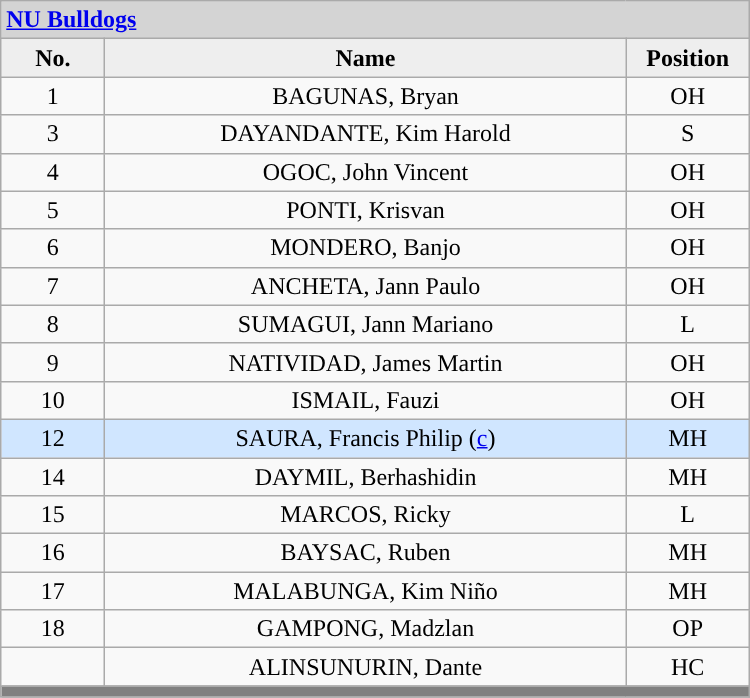<table class='wikitable mw-collapsible mw-collapsed' style="text-align: center; width: 500px; border: none">
<tr>
<th style="background:#D4D4D4; text-align:left;" colspan=3><a href='#'>NU Bulldogs</a></th>
</tr>
<tr style="background:#EEEEEE; font-weight:bold;">
<td width=10%>No.</td>
<td width=50%>Name</td>
<td width=10%>Position</td>
</tr>
<tr>
<td align=center>1</td>
<td>BAGUNAS, Bryan</td>
<td align=center>OH</td>
</tr>
<tr>
<td align=center>3</td>
<td>DAYANDANTE, Kim Harold</td>
<td align=center>S</td>
</tr>
<tr>
<td align=center>4</td>
<td>OGOC, John Vincent</td>
<td align=center>OH</td>
</tr>
<tr>
<td align=center>5</td>
<td>PONTI, Krisvan</td>
<td align=center>OH</td>
</tr>
<tr>
<td align=center>6</td>
<td>MONDERO, Banjo</td>
<td align=center>OH</td>
</tr>
<tr>
<td align=center>7</td>
<td>ANCHETA, Jann Paulo</td>
<td align=center>OH</td>
</tr>
<tr>
<td align=center>8</td>
<td>SUMAGUI, Jann Mariano</td>
<td align=center>L</td>
</tr>
<tr>
<td align=center>9</td>
<td>NATIVIDAD, James Martin</td>
<td align=center>OH</td>
</tr>
<tr>
<td align=center>10</td>
<td>ISMAIL, Fauzi</td>
<td align=center>OH</td>
</tr>
<tr style="background: #D0E6FF">
<td align=center>12</td>
<td>SAURA, Francis Philip (<a href='#'>c</a>)</td>
<td align=center>MH</td>
</tr>
<tr>
<td align=center>14</td>
<td>DAYMIL, Berhashidin</td>
<td align=center>MH</td>
</tr>
<tr>
<td align=center>15</td>
<td>MARCOS, Ricky</td>
<td align=center>L</td>
</tr>
<tr>
<td align=center>16</td>
<td>BAYSAC, Ruben</td>
<td align=center>MH</td>
</tr>
<tr>
<td align=center>17</td>
<td>MALABUNGA, Kim Niño</td>
<td align=center>MH</td>
</tr>
<tr>
<td align=center>18</td>
<td>GAMPONG, Madzlan</td>
<td align=center>OP</td>
</tr>
<tr>
<td align=center></td>
<td>ALINSUNURIN, Dante</td>
<td align=center>HC</td>
</tr>
<tr>
<th style='background: grey;' colspan=3></th>
</tr>
</table>
